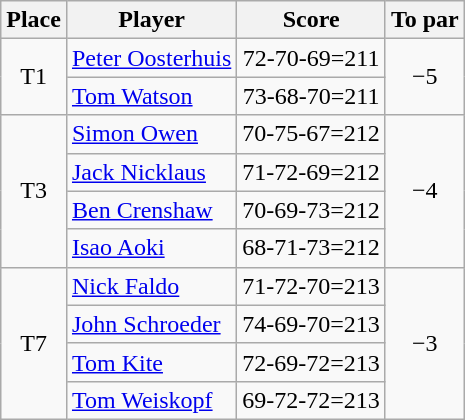<table class="wikitable">
<tr>
<th>Place</th>
<th>Player</th>
<th>Score</th>
<th>To par</th>
</tr>
<tr>
<td rowspan="2" align=center>T1</td>
<td> <a href='#'>Peter Oosterhuis</a></td>
<td align=center>72-70-69=211</td>
<td rowspan="2" align=center>−5</td>
</tr>
<tr>
<td> <a href='#'>Tom Watson</a></td>
<td align=center>73-68-70=211</td>
</tr>
<tr>
<td rowspan="4" align=center>T3</td>
<td> <a href='#'>Simon Owen</a></td>
<td align=center>70-75-67=212</td>
<td rowspan="4" align=center>−4</td>
</tr>
<tr>
<td> <a href='#'>Jack Nicklaus</a></td>
<td align=center>71-72-69=212</td>
</tr>
<tr>
<td> <a href='#'>Ben Crenshaw</a></td>
<td align=center>70-69-73=212</td>
</tr>
<tr>
<td> <a href='#'>Isao Aoki</a></td>
<td align=center>68-71-73=212</td>
</tr>
<tr>
<td rowspan="4" align=center>T7</td>
<td> <a href='#'>Nick Faldo</a></td>
<td align=center>71-72-70=213</td>
<td rowspan="4" align=center>−3</td>
</tr>
<tr>
<td> <a href='#'>John Schroeder</a></td>
<td align=center>74-69-70=213</td>
</tr>
<tr>
<td> <a href='#'>Tom Kite</a></td>
<td align=center>72-69-72=213</td>
</tr>
<tr>
<td> <a href='#'>Tom Weiskopf</a></td>
<td align=center>69-72-72=213</td>
</tr>
</table>
